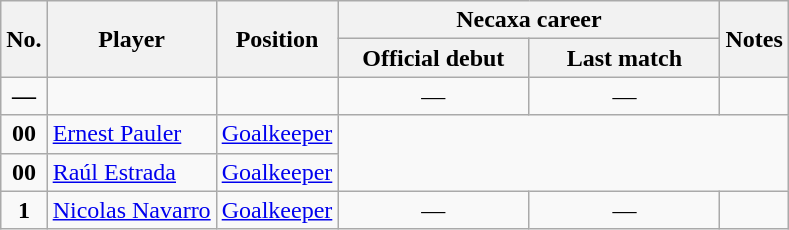<table class="wikitable" style="text-align:center">
<tr>
<th rowspan="2">No.</th>
<th rowspan="2">Player</th>
<th rowspan="2">Position</th>
<th colspan="2">Necaxa career</th>
<th rowspan="2">Notes</th>
</tr>
<tr>
<th style="width:120px;">Official debut</th>
<th style="width:120px;">Last match</th>
</tr>
<tr>
<td><strong>—</strong></td>
<td></td>
<td></td>
<td>—</td>
<td>—</td>
<td style="text-align:left;"></td>
</tr>
<tr>
<td><strong>00</strong></td>
<td style="text-align:left;"> <a href='#'>Ernest Pauler</a></td>
<td><a href='#'>Goalkeeper</a></td>
</tr>
<tr>
<td><strong>00</strong></td>
<td style="text-align:left;"> <a href='#'>Raúl Estrada</a></td>
<td><a href='#'>Goalkeeper</a></td>
</tr>
<tr>
<td><strong>1</strong></td>
<td style="text-align:left;"> <a href='#'>Nicolas Navarro</a></td>
<td><a href='#'>Goalkeeper</a></td>
<td>—</td>
<td>—</td>
<td></td>
</tr>
</table>
